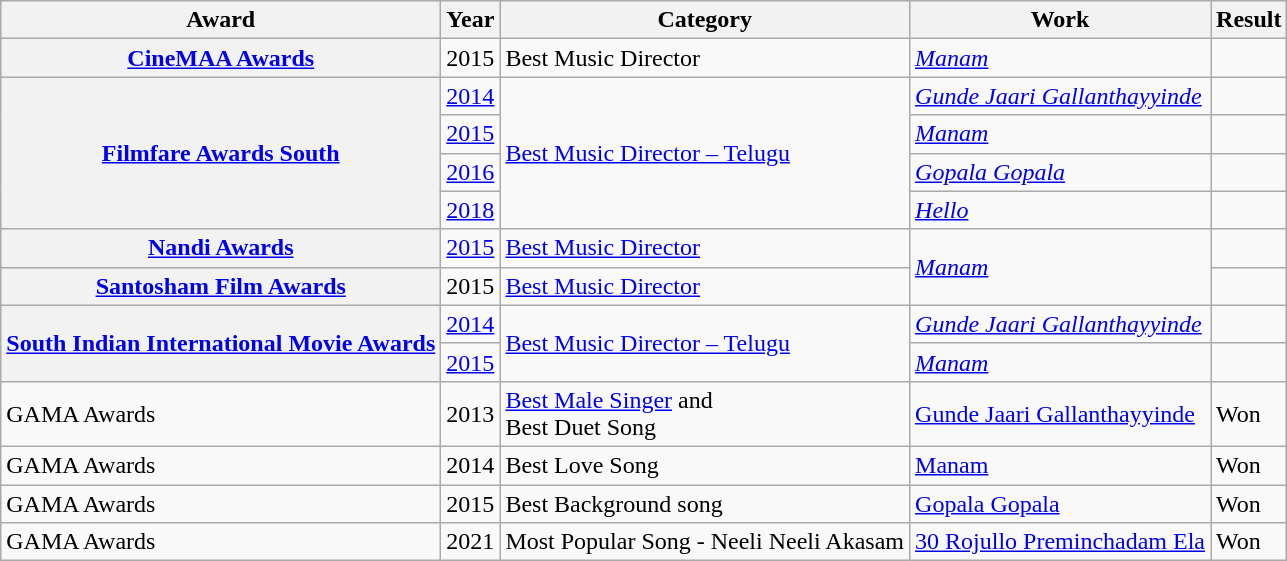<table class="wikitable plainrowheaders sortable">
<tr>
<th scope="col">Award</th>
<th scope="col">Year</th>
<th scope="col">Category</th>
<th scope="col">Work</th>
<th scope="col">Result</th>
</tr>
<tr>
<th scope="row"><a href='#'>CineMAA Awards</a></th>
<td>2015</td>
<td>Best Music Director</td>
<td><em><a href='#'>Manam</a></em></td>
<td></td>
</tr>
<tr>
<th rowspan="4" scope="row"><a href='#'>Filmfare Awards South</a></th>
<td><a href='#'>2014</a></td>
<td rowspan="4"><a href='#'>Best Music Director – Telugu</a></td>
<td><em><a href='#'>Gunde Jaari Gallanthayyinde</a></em></td>
<td></td>
</tr>
<tr>
<td><a href='#'>2015</a></td>
<td><em><a href='#'>Manam</a></em></td>
<td></td>
</tr>
<tr>
<td><a href='#'>2016</a></td>
<td><a href='#'><em>Gopala Gopala</em></a></td>
<td></td>
</tr>
<tr>
<td><a href='#'>2018</a></td>
<td><a href='#'><em>Hello</em></a></td>
<td></td>
</tr>
<tr>
<th scope="row"><a href='#'>Nandi Awards</a></th>
<td><a href='#'>2015</a></td>
<td><a href='#'>Best Music Director</a></td>
<td rowspan="2"><em><a href='#'>Manam</a></em></td>
<td></td>
</tr>
<tr>
<th scope="row"><a href='#'>Santosham Film Awards</a></th>
<td>2015</td>
<td><a href='#'>Best Music Director</a></td>
<td></td>
</tr>
<tr>
<th rowspan="2" scope="row"><a href='#'>South Indian International Movie Awards</a></th>
<td><a href='#'>2014</a></td>
<td rowspan="2"><a href='#'>Best Music Director – Telugu</a></td>
<td><em><a href='#'>Gunde Jaari Gallanthayyinde</a></em></td>
<td></td>
</tr>
<tr>
<td><a href='#'>2015</a></td>
<td><em><a href='#'>Manam</a></em></td>
<td></td>
</tr>
<tr>
<td>GAMA Awards</td>
<td>2013</td>
<td><a href='#'>Best Male Singer</a> and<br>Best Duet Song</td>
<td><a href='#'>Gunde Jaari Gallanthayyinde</a></td>
<td>Won</td>
</tr>
<tr>
<td>GAMA Awards</td>
<td>2014</td>
<td>Best Love Song</td>
<td><a href='#'>Manam</a></td>
<td>Won</td>
</tr>
<tr>
<td>GAMA Awards</td>
<td>2015</td>
<td>Best Background song</td>
<td><a href='#'>Gopala Gopala</a></td>
<td>Won</td>
</tr>
<tr>
<td>GAMA Awards</td>
<td>2021</td>
<td>Most Popular Song - Neeli Neeli Akasam</td>
<td><a href='#'>30 Rojullo Preminchadam Ela</a></td>
<td>Won</td>
</tr>
</table>
